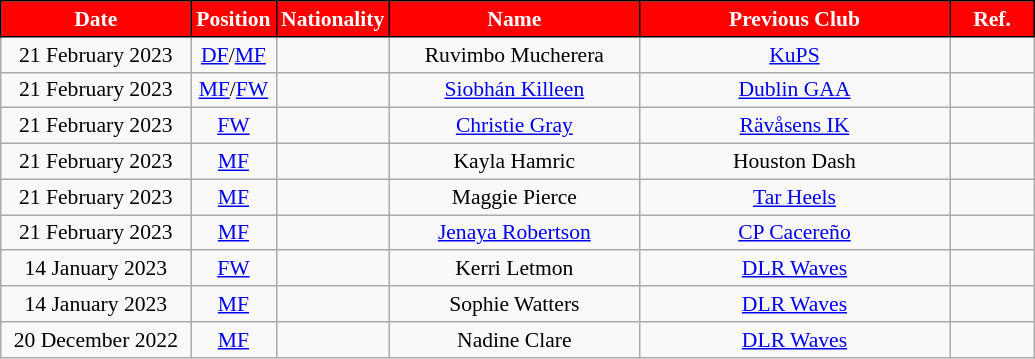<table class="wikitable"  style="text-align:center; font-size:90%; ">
<tr>
<th style="background:#FF0000;color:white;border:1px solid black; width:120px;">Date</th>
<th style="background:#FF0000;color:white;border:1px solid black; width:50px;">Position</th>
<th style="background:#FF0000;color:white;border:1px solid black; width:50px;">Nationality</th>
<th style="background:#FF0000;color:white;border:1px solid black; width:160px;">Name</th>
<th style="background:#FF0000;color:white;border:1px solid black; width:200px;">Previous Club</th>
<th style="background:#FF0000;color:white;border:1px solid black; width:50px;">Ref.</th>
</tr>
<tr>
<td>21 February 2023</td>
<td><a href='#'>DF</a>/<a href='#'>MF</a></td>
<td></td>
<td>Ruvimbo Mucherera</td>
<td> <a href='#'>KuPS</a></td>
<td></td>
</tr>
<tr>
<td>21 February 2023</td>
<td><a href='#'>MF</a>/<a href='#'>FW</a></td>
<td></td>
<td><a href='#'>Siobhán Killeen</a></td>
<td> <a href='#'>Dublin GAA</a></td>
<td></td>
</tr>
<tr>
<td>21 February 2023</td>
<td><a href='#'>FW</a></td>
<td></td>
<td><a href='#'>Christie Gray</a></td>
<td> <a href='#'>Rävåsens IK</a></td>
<td></td>
</tr>
<tr>
<td>21 February 2023</td>
<td><a href='#'>MF</a></td>
<td></td>
<td>Kayla Hamric</td>
<td> Houston Dash</td>
<td></td>
</tr>
<tr>
<td>21 February 2023</td>
<td><a href='#'>MF</a></td>
<td></td>
<td>Maggie Pierce</td>
<td> <a href='#'>Tar Heels</a></td>
<td></td>
</tr>
<tr>
<td>21 February 2023</td>
<td><a href='#'>MF</a></td>
<td></td>
<td><a href='#'>Jenaya Robertson</a></td>
<td> <a href='#'>CP Cacereño</a></td>
<td></td>
</tr>
<tr>
<td>14 January 2023</td>
<td><a href='#'>FW</a></td>
<td></td>
<td>Kerri Letmon</td>
<td> <a href='#'>DLR Waves</a></td>
<td></td>
</tr>
<tr>
<td>14 January 2023</td>
<td><a href='#'>MF</a></td>
<td></td>
<td>Sophie Watters</td>
<td> <a href='#'>DLR Waves</a></td>
<td></td>
</tr>
<tr>
<td>20 December 2022</td>
<td><a href='#'>MF</a></td>
<td></td>
<td>Nadine Clare</td>
<td> <a href='#'>DLR Waves</a></td>
<td><br></td>
</tr>
</table>
